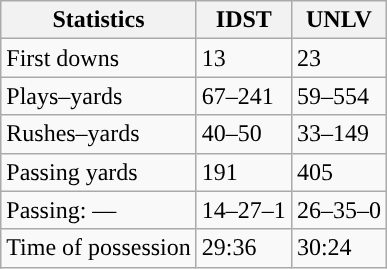<table class="wikitable" style="float:left">
<tr>
<th>Statistics</th>
<th>IDST</th>
<th>UNLV</th>
</tr>
<tr>
<td>First downs</td>
<td>13</td>
<td>23</td>
</tr>
<tr>
<td>Plays–yards</td>
<td>67–241</td>
<td>59–554</td>
</tr>
<tr>
<td>Rushes–yards</td>
<td>40–50</td>
<td>33–149</td>
</tr>
<tr>
<td>Passing yards</td>
<td>191</td>
<td>405</td>
</tr>
<tr>
<td>Passing: ––</td>
<td>14–27–1</td>
<td>26–35–0</td>
</tr>
<tr>
<td>Time of possession</td>
<td>29:36</td>
<td>30:24</td>
</tr>
</table>
